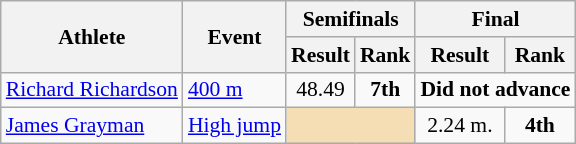<table class=wikitable style="font-size:90%">
<tr>
<th rowspan="2">Athlete</th>
<th rowspan="2">Event</th>
<th colspan="2">Semifinals</th>
<th colspan="2">Final</th>
</tr>
<tr>
<th>Result</th>
<th>Rank</th>
<th>Result</th>
<th>Rank</th>
</tr>
<tr>
<td><a href='#'>Richard Richardson</a></td>
<td><a href='#'>400 m</a></td>
<td align=center>48.49</td>
<td align=center><strong>7th</strong></td>
<td colspan="2"><strong>Did not advance</strong></td>
</tr>
<tr>
<td><a href='#'>James Grayman</a></td>
<td><a href='#'>High jump</a></td>
<td colspan=2 bgcolor=wheat></td>
<td align=center>2.24 m.</td>
<td align=center><strong>4th</strong></td>
</tr>
</table>
